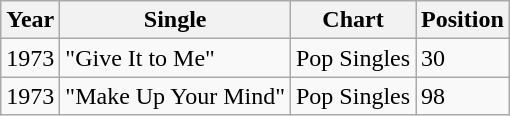<table class="wikitable">
<tr>
<th scope="col">Year</th>
<th scope="col">Single</th>
<th scope="col">Chart</th>
<th scope="col">Position</th>
</tr>
<tr>
<td>1973</td>
<td>"Give It to Me"</td>
<td>Pop Singles</td>
<td>30</td>
</tr>
<tr>
<td>1973</td>
<td>"Make Up Your Mind"</td>
<td>Pop Singles</td>
<td>98</td>
</tr>
</table>
